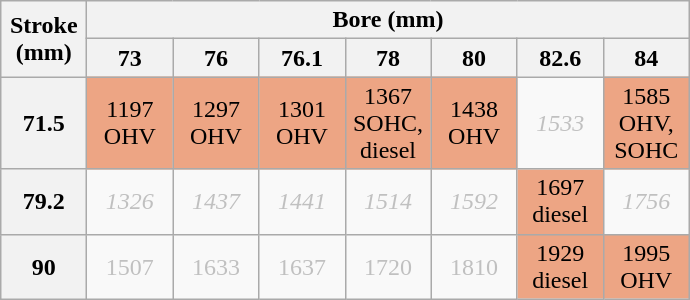<table class="wikitable" style="text-align:center">
<tr>
<th rowspan="2" width="50px">Stroke<br>(mm)</th>
<th colspan="7">Bore (mm)</th>
</tr>
<tr>
<th>73</th>
<th>76</th>
<th>76.1</th>
<th>78</th>
<th>80</th>
<th>82.6</th>
<th>84</th>
</tr>
<tr>
<th>71.5</th>
<td style="background:#EDA584; color:black" width="50px">1197<br>OHV</td>
<td style="background:#EDA584; color:black" width="50px">1297<br>OHV</td>
<td style="background:#EDA584; color:black" width="50px">1301<br>OHV</td>
<td style="background:#EDA584; color:black" width="50px">1367<br>SOHC,<br>diesel</td>
<td style="background:#EDA584; color:black" width="50px">1438<br>OHV</td>
<td style="color:silver" width="50px"><em>1533</em></td>
<td style="background:#EDA584; color:black" width="50px">1585<br>OHV,<br>SOHC</td>
</tr>
<tr>
<th>79.2</th>
<td style="color:silver" width="50px"><em>1326</em></td>
<td style="color:silver" width="50px"><em>1437</em></td>
<td style="color:silver" width="50px"><em>1441</em></td>
<td style="color:silver" width="50px"><em>1514</em></td>
<td style="color:silver" width="50px"><em>1592</em></td>
<td style="background:#EDA584; color:black" width="50px">1697<br>diesel</td>
<td style="color:silver" width="50px"><em>1756</em></td>
</tr>
<tr>
<th>90</th>
<td style="color:silver" width="50px">1507</td>
<td style="color:silver" width="50px">1633</td>
<td style="color:silver" width="50px">1637</td>
<td style="color:silver" width="50px">1720</td>
<td style="color:silver" width="50px">1810</td>
<td style="background:#EDA584; color:black" width="50px">1929<br>diesel</td>
<td style="background:#EDA584; color:black" width="50px">1995<br>OHV</td>
</tr>
</table>
